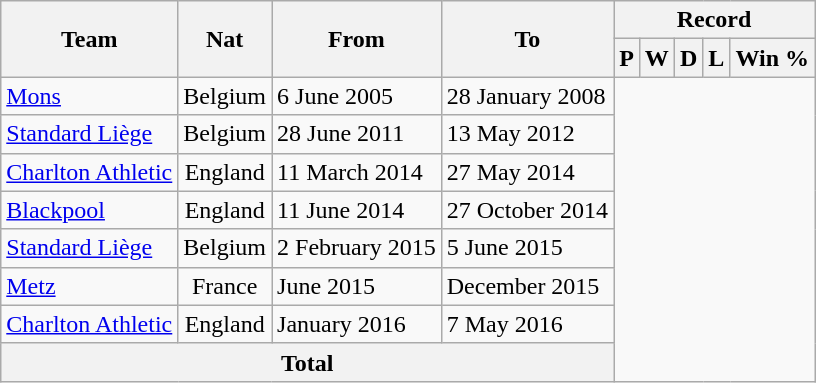<table class="wikitable" style="text-align: center">
<tr>
<th rowspan=2>Team</th>
<th rowspan=2>Nat</th>
<th rowspan=2>From</th>
<th rowspan=2>To</th>
<th colspan=5>Record</th>
</tr>
<tr>
<th>P</th>
<th>W</th>
<th>D</th>
<th>L</th>
<th>Win %</th>
</tr>
<tr>
<td align=left><a href='#'>Mons</a></td>
<td>Belgium</td>
<td align=left>6 June 2005</td>
<td align=left>28 January 2008<br></td>
</tr>
<tr>
<td align=left><a href='#'>Standard Liège</a></td>
<td>Belgium</td>
<td align=left>28 June 2011</td>
<td align=left>13 May 2012<br></td>
</tr>
<tr>
<td align=left><a href='#'>Charlton Athletic</a></td>
<td>England</td>
<td align=left>11 March 2014</td>
<td align=left>27 May 2014<br></td>
</tr>
<tr>
<td align=left><a href='#'>Blackpool</a></td>
<td>England</td>
<td align=left>11 June 2014</td>
<td align=left>27 October 2014<br></td>
</tr>
<tr>
<td align=left><a href='#'>Standard Liège</a></td>
<td>Belgium</td>
<td align=left>2 February 2015</td>
<td align=left>5 June 2015<br></td>
</tr>
<tr>
<td align=left><a href='#'>Metz</a></td>
<td>France</td>
<td align=left>June 2015</td>
<td align=left>December 2015<br></td>
</tr>
<tr>
<td align=left><a href='#'>Charlton Athletic</a></td>
<td>England</td>
<td align=left>January 2016</td>
<td align=left>7 May 2016<br></td>
</tr>
<tr>
<th colspan=4>Total<br></th>
</tr>
</table>
